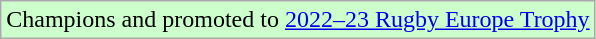<table class="wikitable">
<tr width=10px bgcolor="#ccffcc">
<td>Champions and promoted to <a href='#'>2022–23 Rugby Europe Trophy</a></td>
</tr>
</table>
